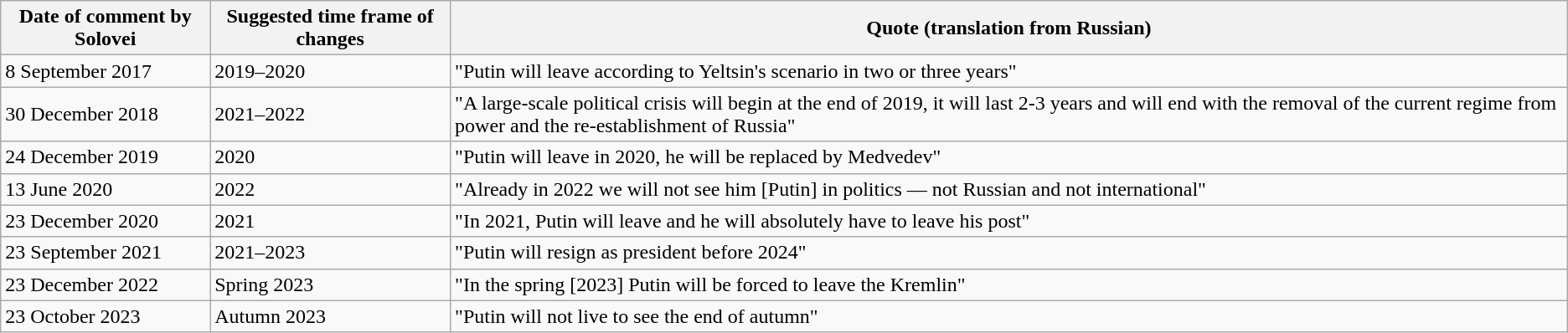<table class="wikitable">
<tr>
<th>Date of comment by Solovei</th>
<th>Suggested time frame of changes</th>
<th>Quote (translation from Russian)</th>
</tr>
<tr>
<td>8 September 2017</td>
<td>2019–2020</td>
<td>"Putin will leave according to Yeltsin's scenario in two or three years"</td>
</tr>
<tr>
<td>30 December 2018</td>
<td>2021–2022</td>
<td>"A large-scale political crisis will begin at the end of 2019, it will last 2-3 years and will end with the removal of the current regime from power and the re-establishment of Russia"</td>
</tr>
<tr>
<td>24 December 2019</td>
<td>2020</td>
<td>"Putin will leave in 2020, he will be replaced by Medvedev"</td>
</tr>
<tr>
<td>13 June 2020</td>
<td>2022</td>
<td>"Already in 2022 we will not see him [Putin] in politics — not Russian and not international"</td>
</tr>
<tr>
<td>23 December 2020</td>
<td>2021</td>
<td>"In 2021, Putin will leave and he will absolutely have to leave his post"</td>
</tr>
<tr>
<td>23 September 2021</td>
<td>2021–2023</td>
<td>"Putin will resign as president before 2024"</td>
</tr>
<tr>
<td>23 December 2022</td>
<td>Spring 2023</td>
<td>"In the spring [2023] Putin will be forced to leave the Kremlin"</td>
</tr>
<tr>
<td>23 October 2023</td>
<td>Autumn 2023</td>
<td>"Putin will not live to see the end of autumn"</td>
</tr>
</table>
